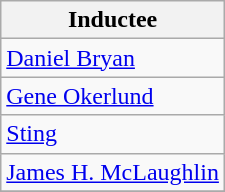<table class="wikitable">
<tr>
<th>Inductee</th>
</tr>
<tr>
<td><a href='#'>Daniel Bryan</a></td>
</tr>
<tr>
<td><a href='#'>Gene Okerlund</a></td>
</tr>
<tr>
<td><a href='#'>Sting</a></td>
</tr>
<tr>
<td><a href='#'>James H. McLaughlin</a></td>
</tr>
<tr>
</tr>
</table>
